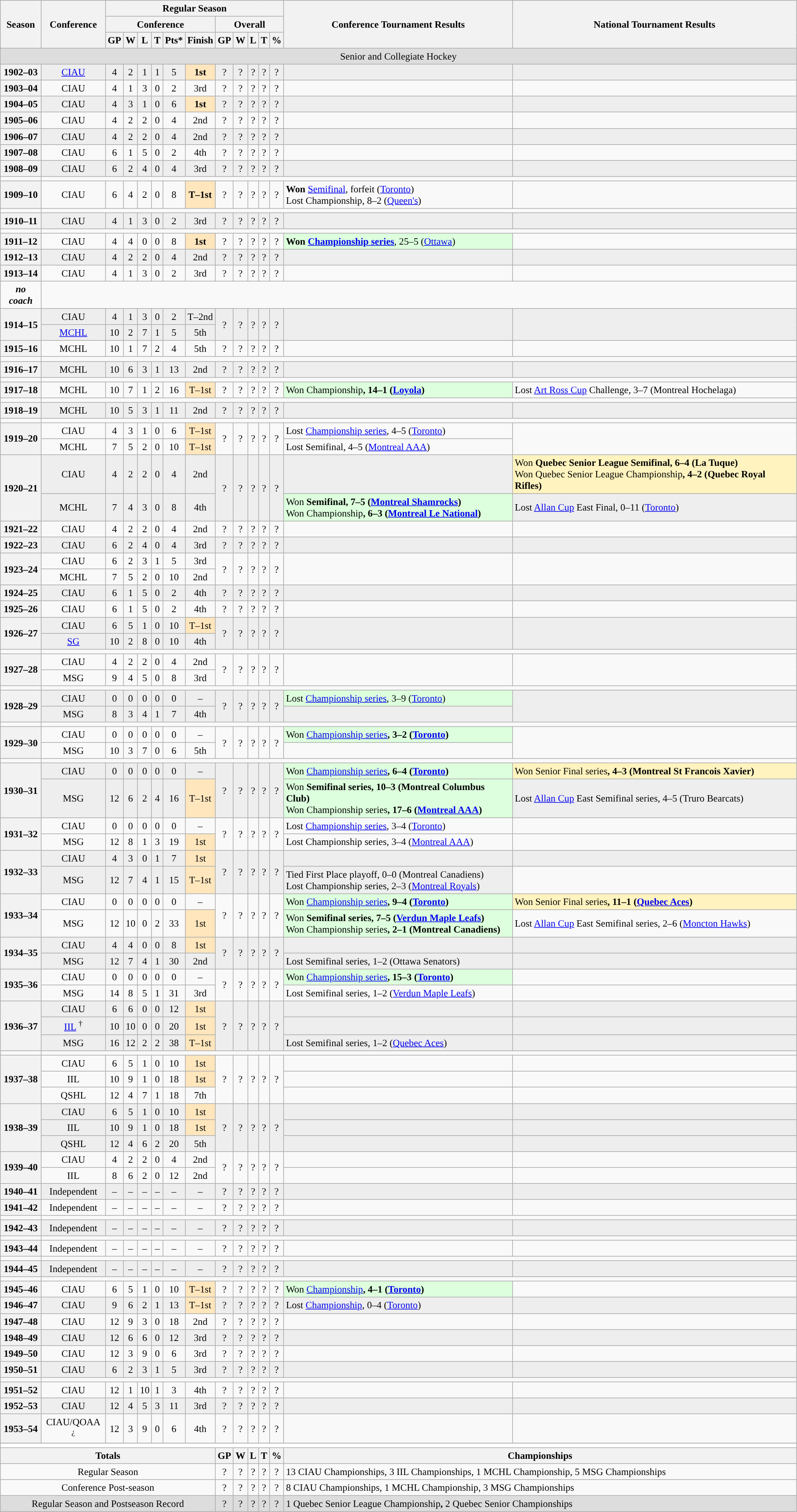<table class="wikitable" style="text-align: center; font-size: 95%">
<tr>
<th rowspan="3">Season</th>
<th rowspan="3">Conference</th>
<th colspan="11">Regular Season</th>
<th rowspan="3">Conference Tournament Results</th>
<th rowspan="3">National Tournament Results</th>
</tr>
<tr>
<th colspan="6">Conference</th>
<th colspan="5">Overall</th>
</tr>
<tr>
<th>GP</th>
<th>W</th>
<th>L</th>
<th>T</th>
<th>Pts*</th>
<th>Finish</th>
<th>GP</th>
<th>W</th>
<th>L</th>
<th>T</th>
<th>%</th>
</tr>
<tr>
<td style="background:#dddddd;" colspan="18">Senior and Collegiate Hockey</td>
</tr>
<tr bgcolor=eeeeee>
<th>1902–03</th>
<td><a href='#'>CIAU</a></td>
<td>4</td>
<td>2</td>
<td>1</td>
<td>1</td>
<td>5</td>
<td style="background: #FFE6BD;"><strong>1st</strong></td>
<td>?</td>
<td>?</td>
<td>?</td>
<td>?</td>
<td>?</td>
<td align="left"></td>
<td align="left"></td>
</tr>
<tr>
<th>1903–04</th>
<td>CIAU</td>
<td>4</td>
<td>1</td>
<td>3</td>
<td>0</td>
<td>2</td>
<td>3rd</td>
<td>?</td>
<td>?</td>
<td>?</td>
<td>?</td>
<td>?</td>
<td align="left"></td>
<td align="left"></td>
</tr>
<tr bgcolor=eeeeee>
<th>1904–05</th>
<td>CIAU</td>
<td>4</td>
<td>3</td>
<td>1</td>
<td>0</td>
<td>6</td>
<td style="background: #FFE6BD;"><strong>1st</strong></td>
<td>?</td>
<td>?</td>
<td>?</td>
<td>?</td>
<td>?</td>
<td align="left"></td>
<td align="left"></td>
</tr>
<tr>
<th>1905–06</th>
<td>CIAU</td>
<td>4</td>
<td>2</td>
<td>2</td>
<td>0</td>
<td>4</td>
<td>2nd</td>
<td>?</td>
<td>?</td>
<td>?</td>
<td>?</td>
<td>?</td>
<td align="left"></td>
<td align="left"></td>
</tr>
<tr bgcolor=eeeeee>
<th>1906–07</th>
<td>CIAU</td>
<td>4</td>
<td>2</td>
<td>2</td>
<td>0</td>
<td>4</td>
<td>2nd</td>
<td>?</td>
<td>?</td>
<td>?</td>
<td>?</td>
<td>?</td>
<td align="left"></td>
<td align="left"></td>
</tr>
<tr>
<th>1907–08</th>
<td>CIAU</td>
<td>6</td>
<td>1</td>
<td>5</td>
<td>0</td>
<td>2</td>
<td>4th</td>
<td>?</td>
<td>?</td>
<td>?</td>
<td>?</td>
<td>?</td>
<td align="left"></td>
<td align="left"></td>
</tr>
<tr bgcolor=eeeeee>
<th>1908–09</th>
<td>CIAU</td>
<td>6</td>
<td>2</td>
<td>4</td>
<td>0</td>
<td>4</td>
<td>3rd</td>
<td>?</td>
<td>?</td>
<td>?</td>
<td>?</td>
<td>?</td>
<td align="left"></td>
<td align="left"></td>
</tr>
<tr>
<td><strong><a href='#'></a> </strong></td>
</tr>
<tr>
<th>1909–10</th>
<td>CIAU</td>
<td>6</td>
<td>4</td>
<td>2</td>
<td>0</td>
<td>8</td>
<td style="background: #FFE6BD;"><strong>T–1st</strong></td>
<td>?</td>
<td>?</td>
<td>?</td>
<td>?</td>
<td>?</td>
<td align="left"><strong>Won</strong> <a href='#'>Semifinal</a>, forfeit (<a href='#'>Toronto</a>)<br>Lost Championship, 8–2 (<a href='#'>Queen's</a>)</td>
<td align="left"></td>
</tr>
<tr>
<td><strong><a href='#'></a> </strong></td>
</tr>
<tr bgcolor=eeeeee>
<th>1910–11</th>
<td>CIAU</td>
<td>4</td>
<td>1</td>
<td>3</td>
<td>0</td>
<td>2</td>
<td>3rd</td>
<td>?</td>
<td>?</td>
<td>?</td>
<td>?</td>
<td>?</td>
<td align="left"></td>
<td align="left"></td>
</tr>
<tr>
<td><strong><a href='#'></a> </strong></td>
</tr>
<tr>
<th>1911–12</th>
<td>CIAU</td>
<td>4</td>
<td>4</td>
<td>0</td>
<td>0</td>
<td>8</td>
<td style="background: #FFE6BD;"><strong>1st</strong></td>
<td>?</td>
<td>?</td>
<td>?</td>
<td>?</td>
<td>?</td>
<td style="background: #ddffdd;" align="left"><strong>Won <a href='#'>Championship series</a></strong>, 25–5 (<a href='#'>Ottawa</a>)</td>
<td align="left"></td>
</tr>
<tr bgcolor=eeeeee>
<th>1912–13</th>
<td>CIAU</td>
<td>4</td>
<td>2</td>
<td>2</td>
<td>0</td>
<td>4</td>
<td>2nd</td>
<td>?</td>
<td>?</td>
<td>?</td>
<td>?</td>
<td>?</td>
<td align="left"></td>
<td align="left"></td>
</tr>
<tr>
<th>1913–14</th>
<td>CIAU</td>
<td>4</td>
<td>1</td>
<td>3</td>
<td>0</td>
<td>2</td>
<td>3rd</td>
<td>?</td>
<td>?</td>
<td>?</td>
<td>?</td>
<td>?</td>
<td align="left"></td>
<td align="left"></td>
</tr>
<tr>
<td><strong><em>no coach<em> <strong></td>
</tr>
<tr bgcolor=eeeeee>
<th rowspan=2>1914–15</th>
<td>CIAU</td>
<td>4</td>
<td>1</td>
<td>3</td>
<td>0</td>
<td>2</td>
<td>T–2nd</td>
<td rowspan=2>?</td>
<td rowspan=2>?</td>
<td rowspan=2>?</td>
<td rowspan=2>?</td>
<td rowspan=2>?</td>
<td rowspan=2 align="left"></td>
<td rowspan=2 align="left"></td>
</tr>
<tr bgcolor=eeeeee>
<td><a href='#'>MCHL</a></td>
<td>10</td>
<td>2</td>
<td>7</td>
<td>1</td>
<td>5</td>
<td>5th</td>
</tr>
<tr>
<th>1915–16</th>
<td>MCHL</td>
<td>10</td>
<td>1</td>
<td>7</td>
<td>2</td>
<td>4</td>
<td>5th</td>
<td>?</td>
<td>?</td>
<td>?</td>
<td>?</td>
<td>?</td>
<td align="left"></td>
<td align="left"></td>
</tr>
<tr>
<td></strong><a href='#'></a> <strong></td>
</tr>
<tr bgcolor=eeeeee>
<th>1916–17</th>
<td>MCHL</td>
<td>10</td>
<td>6</td>
<td>3</td>
<td>1</td>
<td>13</td>
<td>2nd</td>
<td>?</td>
<td>?</td>
<td>?</td>
<td>?</td>
<td>?</td>
<td align="left"></td>
<td align="left"></td>
</tr>
<tr>
<td></strong><a href='#'></a> <strong></td>
</tr>
<tr>
<th>1917–18</th>
<td>MCHL</td>
<td>10</td>
<td>7</td>
<td>1</td>
<td>2</td>
<td>16</td>
<td style="background: #FFE6BD;"></strong>T–1st<strong></td>
<td>?</td>
<td>?</td>
<td>?</td>
<td>?</td>
<td>?</td>
<td style="background: #ddffdd;" align="left"></strong>Won Championship<strong>, 14–1 (<a href='#'>Loyola</a>)</td>
<td align="left">Lost <a href='#'>Art Ross Cup</a> Challenge, 3–7 (Montreal Hochelaga)</td>
</tr>
<tr>
<td></strong><a href='#'></a> <strong></td>
</tr>
<tr bgcolor=eeeeee>
<th>1918–19</th>
<td>MCHL</td>
<td>10</td>
<td>5</td>
<td>3</td>
<td>1</td>
<td>11</td>
<td>2nd</td>
<td>?</td>
<td>?</td>
<td>?</td>
<td>?</td>
<td>?</td>
<td align="left"></td>
<td align="left"></td>
</tr>
<tr>
<td></strong><a href='#'></a> <strong></td>
</tr>
<tr>
<th rowspan=2>1919–20</th>
<td>CIAU</td>
<td>4</td>
<td>3</td>
<td>1</td>
<td>0</td>
<td>6</td>
<td style="background: #FFE6BD;"></strong>T–1st<strong></td>
<td rowspan=2>?</td>
<td rowspan=2>?</td>
<td rowspan=2>?</td>
<td rowspan=2>?</td>
<td rowspan=2>?</td>
<td align="left">Lost <a href='#'>Championship series</a>, 4–5 (<a href='#'>Toronto</a>)</td>
<td rowspan=2 align="left"></td>
</tr>
<tr>
<td>MCHL</td>
<td>7</td>
<td>5</td>
<td>2</td>
<td>0</td>
<td>10</td>
<td style="background: #FFE6BD;"></strong>T–1st<strong></td>
<td align="left">Lost Semifinal, 4–5 (<a href='#'>Montreal AAA</a>)</td>
</tr>
<tr bgcolor=eeeeee>
<th rowspan=2>1920–21</th>
<td>CIAU</td>
<td>4</td>
<td>2</td>
<td>2</td>
<td>0</td>
<td>4</td>
<td>2nd</td>
<td rowspan=2>?</td>
<td rowspan=2>?</td>
<td rowspan=2>?</td>
<td rowspan=2>?</td>
<td rowspan=2>?</td>
<td align="left"></td>
<td style="background: #FFF3BF;" align="left"></strong>Won<strong> Quebec Senior League Semifinal, 6–4 (La Tuque)<br></strong>Won Quebec Senior League Championship<strong>, 4–2 (Quebec Royal Rifles)</td>
</tr>
<tr bgcolor=eeeeee>
<td>MCHL</td>
<td>7</td>
<td>4</td>
<td>3</td>
<td>0</td>
<td>8</td>
<td>4th</td>
<td style="background: #ddffdd;" align="left"></strong>Won<strong> Semifinal, 7–5 (<a href='#'>Montreal Shamrocks</a>)<br></strong>Won Championship<strong>, 6–3 (<a href='#'>Montreal Le National</a>)</td>
<td align="left">Lost <a href='#'>Allan Cup</a> East Final, 0–11 (<a href='#'>Toronto</a>)</td>
</tr>
<tr>
<th>1921–22</th>
<td>CIAU</td>
<td>4</td>
<td>2</td>
<td>2</td>
<td>0</td>
<td>4</td>
<td>2nd</td>
<td>?</td>
<td>?</td>
<td>?</td>
<td>?</td>
<td>?</td>
<td align="left"></td>
<td align="left"></td>
</tr>
<tr bgcolor=eeeeee>
<th>1922–23</th>
<td>CIAU</td>
<td>6</td>
<td>2</td>
<td>4</td>
<td>0</td>
<td>4</td>
<td>3rd</td>
<td>?</td>
<td>?</td>
<td>?</td>
<td>?</td>
<td>?</td>
<td align="left"></td>
<td align="left"></td>
</tr>
<tr>
<th rowspan=2>1923–24</th>
<td>CIAU</td>
<td>6</td>
<td>2</td>
<td>3</td>
<td>1</td>
<td>5</td>
<td>3rd</td>
<td rowspan=2>?</td>
<td rowspan=2>?</td>
<td rowspan=2>?</td>
<td rowspan=2>?</td>
<td rowspan=2>?</td>
<td rowspan=2 align="left"></td>
<td rowspan=2 align="left"></td>
</tr>
<tr>
<td>MCHL</td>
<td>7</td>
<td>5</td>
<td>2</td>
<td>0</td>
<td>10</td>
<td>2nd</td>
</tr>
<tr bgcolor=eeeeee>
<th>1924–25</th>
<td>CIAU</td>
<td>6</td>
<td>1</td>
<td>5</td>
<td>0</td>
<td>2</td>
<td>4th</td>
<td>?</td>
<td>?</td>
<td>?</td>
<td>?</td>
<td>?</td>
<td align="left"></td>
<td align="left"></td>
</tr>
<tr>
<th>1925–26</th>
<td>CIAU</td>
<td>6</td>
<td>1</td>
<td>5</td>
<td>0</td>
<td>2</td>
<td>4th</td>
<td>?</td>
<td>?</td>
<td>?</td>
<td>?</td>
<td>?</td>
<td align="left"></td>
<td align="left"></td>
</tr>
<tr bgcolor=eeeeee>
<th rowspan=2>1926–27</th>
<td>CIAU</td>
<td>6</td>
<td>5</td>
<td>1</td>
<td>0</td>
<td>10</td>
<td style="background: #FFE6BD;"></strong>T–1st<strong></td>
<td rowspan=2>?</td>
<td rowspan=2>?</td>
<td rowspan=2>?</td>
<td rowspan=2>?</td>
<td rowspan=2>?</td>
<td rowspan=2 align="left"></td>
<td rowspan=2 align="left"></td>
</tr>
<tr bgcolor=eeeeee>
<td><a href='#'>SG</a></td>
<td>10</td>
<td>2</td>
<td>8</td>
<td>0</td>
<td>10</td>
<td>4th</td>
</tr>
<tr>
<td></strong><a href='#'></a> <strong></td>
</tr>
<tr>
<th rowspan=2>1927–28</th>
<td>CIAU</td>
<td>4</td>
<td>2</td>
<td>2</td>
<td>0</td>
<td>4</td>
<td>2nd</td>
<td rowspan=2>?</td>
<td rowspan=2>?</td>
<td rowspan=2>?</td>
<td rowspan=2>?</td>
<td rowspan=2>?</td>
<td rowspan=2 align="left"></td>
<td rowspan=2 align="left"></td>
</tr>
<tr>
<td>MSG</td>
<td>9</td>
<td>4</td>
<td>5</td>
<td>0</td>
<td>8</td>
<td>3rd</td>
</tr>
<tr>
<td></strong><a href='#'></a> <strong></td>
</tr>
<tr bgcolor=eeeeee>
<th rowspan=2>1928–29</th>
<td>CIAU</td>
<td>0</td>
<td>0</td>
<td>0</td>
<td>0</td>
<td>0</td>
<td>–</td>
<td rowspan=2>?</td>
<td rowspan=2>?</td>
<td rowspan=2>?</td>
<td rowspan=2>?</td>
<td rowspan=2>?</td>
<td style="background: #ddffdd;" align="left">Lost <a href='#'>Championship series</a>, 3–9 (<a href='#'>Toronto</a>)</td>
<td rowspan=2 align="left"></td>
</tr>
<tr bgcolor=eeeeee>
<td>MSG</td>
<td>8</td>
<td>3</td>
<td>4</td>
<td>1</td>
<td>7</td>
<td>4th</td>
<td align="left"></td>
</tr>
<tr>
<td></strong><a href='#'></a> <strong></td>
</tr>
<tr>
<th rowspan=2>1929–30</th>
<td>CIAU</td>
<td>0</td>
<td>0</td>
<td>0</td>
<td>0</td>
<td>0</td>
<td>–</td>
<td rowspan=2>?</td>
<td rowspan=2>?</td>
<td rowspan=2>?</td>
<td rowspan=2>?</td>
<td rowspan=2>?</td>
<td style="background: #ddffdd;" align="left"></strong>Won <a href='#'>Championship series</a><strong>, 3–2 (<a href='#'>Toronto</a>)</td>
<td rowspan=2 align="left"></td>
</tr>
<tr>
<td>MSG</td>
<td>10</td>
<td>3</td>
<td>7</td>
<td>0</td>
<td>6</td>
<td>5th</td>
<td align="left"></td>
</tr>
<tr>
<td></strong><a href='#'></a> <strong></td>
</tr>
<tr bgcolor=eeeeee>
<th rowspan=2>1930–31</th>
<td>CIAU</td>
<td>0</td>
<td>0</td>
<td>0</td>
<td>0</td>
<td>0</td>
<td>–</td>
<td rowspan=2>?</td>
<td rowspan=2>?</td>
<td rowspan=2>?</td>
<td rowspan=2>?</td>
<td rowspan=2>?</td>
<td style="background: #ddffdd;" align="left"></strong>Won <a href='#'>Championship series</a><strong>, 6–4 (<a href='#'>Toronto</a>)</td>
<td style="background: #FFF3BF;" align="left"></strong>Won Senior Final series<strong>, 4–3 (Montreal St Francois Xavier)</td>
</tr>
<tr bgcolor=eeeeee>
<td>MSG</td>
<td>12</td>
<td>6</td>
<td>2</td>
<td>4</td>
<td>16</td>
<td style="background: #FFE6BD;"></strong>T–1st<strong></td>
<td style="background: #ddffdd;" align="left"></strong>Won<strong> Semifinal series, 10–3 (Montreal Columbus Club)<br></strong>Won Championship series<strong>, 17–6 (<a href='#'>Montreal AAA</a>)</td>
<td align="left">Lost <a href='#'>Allan Cup</a> East Semifinal series, 4–5 (Truro Bearcats)</td>
</tr>
<tr>
<th rowspan=2>1931–32</th>
<td>CIAU</td>
<td>0</td>
<td>0</td>
<td>0</td>
<td>0</td>
<td>0</td>
<td>–</td>
<td rowspan=2>?</td>
<td rowspan=2>?</td>
<td rowspan=2>?</td>
<td rowspan=2>?</td>
<td rowspan=2>?</td>
<td align="left">Lost <a href='#'>Championship series</a>, 3–4 (<a href='#'>Toronto</a>)</td>
<td align="left"></td>
</tr>
<tr>
<td>MSG</td>
<td>12</td>
<td>8</td>
<td>1</td>
<td>3</td>
<td>19</td>
<td style="background: #FFE6BD;"></strong>1st<strong></td>
<td align="left">Lost Championship series, 3–4 (<a href='#'>Montreal AAA</a>)</td>
<td align="left"></td>
</tr>
<tr bgcolor=eeeeee>
<th rowspan=2>1932–33</th>
<td>CIAU</td>
<td>4</td>
<td>3</td>
<td>0</td>
<td>1</td>
<td>7</td>
<td style="background: #FFE6BD;"></strong>1st<strong></td>
<td rowspan=2>?</td>
<td rowspan=2>?</td>
<td rowspan=2>?</td>
<td rowspan=2>?</td>
<td rowspan=2>?</td>
<td align="left"></td>
<td align="left"></td>
</tr>
<tr bgcolor=eeeeee>
<td>MSG</td>
<td>12</td>
<td>7</td>
<td>4</td>
<td>1</td>
<td>15</td>
<td style="background: #FFE6BD;"></strong>T–1st<strong></td>
<td align="left">Tied First Place playoff, 0–0 (Montreal Canadiens)<br>Lost Championship series, 2–3 (<a href='#'>Montreal Royals</a>)</td>
</tr>
<tr>
<th rowspan=2>1933–34</th>
<td>CIAU</td>
<td>0</td>
<td>0</td>
<td>0</td>
<td>0</td>
<td>0</td>
<td>–</td>
<td rowspan=2>?</td>
<td rowspan=2>?</td>
<td rowspan=2>?</td>
<td rowspan=2>?</td>
<td rowspan=2>?</td>
<td style="background: #ddffdd;" align="left"></strong>Won <a href='#'>Championship series</a><strong>, 9–4 (<a href='#'>Toronto</a>)</td>
<td style="background: #FFF3BF;" align="left"></strong>Won Senior Final series<strong>, 11–1 (<a href='#'>Quebec Aces</a>)</td>
</tr>
<tr>
<td>MSG</td>
<td>12</td>
<td>10</td>
<td>0</td>
<td>2</td>
<td>33</td>
<td style="background: #FFE6BD;"></strong>1st<strong></td>
<td style="background: #ddffdd;" align="left"></strong>Won<strong> Semifinal series, 7–5 (<a href='#'>Verdun Maple Leafs</a>)<br></strong>Won Championship series<strong>, 2–1 (Montreal Canadiens)</td>
<td align="left">Lost <a href='#'>Allan Cup</a> East Semifinal series, 2–6 (<a href='#'>Moncton Hawks</a>)</td>
</tr>
<tr bgcolor=eeeeee>
<th rowspan=2>1934–35</th>
<td>CIAU</td>
<td>4</td>
<td>4</td>
<td>0</td>
<td>0</td>
<td>8</td>
<td style="background: #FFE6BD;"></strong>1st<strong></td>
<td rowspan=2>?</td>
<td rowspan=2>?</td>
<td rowspan=2>?</td>
<td rowspan=2>?</td>
<td rowspan=2>?</td>
<td align="left"></td>
<td align="left"></td>
</tr>
<tr bgcolor=eeeeee>
<td>MSG</td>
<td>12</td>
<td>7</td>
<td>4</td>
<td>1</td>
<td>30</td>
<td>2nd</td>
<td align="left">Lost Semifinal series, 1–2 (Ottawa Senators)</td>
<td align="left"></td>
</tr>
<tr>
<th rowspan=2>1935–36</th>
<td>CIAU</td>
<td>0</td>
<td>0</td>
<td>0</td>
<td>0</td>
<td>0</td>
<td>–</td>
<td rowspan=2>?</td>
<td rowspan=2>?</td>
<td rowspan=2>?</td>
<td rowspan=2>?</td>
<td rowspan=2>?</td>
<td style="background: #ddffdd;" align="left"></strong>Won <a href='#'>Championship series</a><strong>, 15–3 (<a href='#'>Toronto</a>)</td>
<td align="left"></td>
</tr>
<tr>
<td>MSG</td>
<td>14</td>
<td>8</td>
<td>5</td>
<td>1</td>
<td>31</td>
<td>3rd</td>
<td align="left">Lost Semifinal series, 1–2 (<a href='#'>Verdun Maple Leafs</a>)</td>
<td align="left"></td>
</tr>
<tr bgcolor=eeeeee>
<th rowspan=3>1936–37</th>
<td>CIAU</td>
<td>6</td>
<td>6</td>
<td>0</td>
<td>0</td>
<td>12</td>
<td style="background: #FFE6BD;"></strong>1st<strong></td>
<td rowspan=3>?</td>
<td rowspan=3>?</td>
<td rowspan=3>?</td>
<td rowspan=3>?</td>
<td rowspan=3>?</td>
<td align="left"></td>
<td align="left"></td>
</tr>
<tr bgcolor=eeeeee>
<td><a href='#'>IIL</a> <sup>†</sup></td>
<td>10</td>
<td>10</td>
<td>0</td>
<td>0</td>
<td>20</td>
<td style="background: #FFE6BD;"></strong>1st<strong></td>
<td align="left"></td>
<td align="left"></td>
</tr>
<tr bgcolor=eeeeee>
<td>MSG</td>
<td>16</td>
<td>12</td>
<td>2</td>
<td>2</td>
<td>38</td>
<td style="background: #FFE6BD;"></strong>T–1st<strong></td>
<td align="left">Lost Semifinal series, 1–2 (<a href='#'>Quebec Aces</a>)</td>
<td align="left"></td>
</tr>
<tr>
<td></strong><a href='#'></a> <strong></td>
</tr>
<tr>
<th rowspan=3>1937–38</th>
<td>CIAU</td>
<td>6</td>
<td>5</td>
<td>1</td>
<td>0</td>
<td>10</td>
<td style="background: #FFE6BD;"></strong>1st<strong></td>
<td rowspan=3>?</td>
<td rowspan=3>?</td>
<td rowspan=3>?</td>
<td rowspan=3>?</td>
<td rowspan=3>?</td>
<td align="left"></td>
<td align="left"></td>
</tr>
<tr>
<td>IIL</td>
<td>10</td>
<td>9</td>
<td>1</td>
<td>0</td>
<td>18</td>
<td style="background: #FFE6BD;"></strong>1st<strong></td>
<td align="left"></td>
<td align="left"></td>
</tr>
<tr>
<td>QSHL</td>
<td>12</td>
<td>4</td>
<td>7</td>
<td>1</td>
<td>18</td>
<td>7th</td>
<td align="left"></td>
<td align="left"></td>
</tr>
<tr bgcolor=eeeeee>
<th rowspan=3>1938–39</th>
<td>CIAU</td>
<td>6</td>
<td>5</td>
<td>1</td>
<td>0</td>
<td>10</td>
<td style="background: #FFE6BD;"></strong>1st<strong></td>
<td rowspan=3>?</td>
<td rowspan=3>?</td>
<td rowspan=3>?</td>
<td rowspan=3>?</td>
<td rowspan=3>?</td>
<td align="left"></td>
<td align="left"></td>
</tr>
<tr bgcolor=eeeeee>
<td>IIL</td>
<td>10</td>
<td>9</td>
<td>1</td>
<td>0</td>
<td>18</td>
<td style="background: #FFE6BD;"></strong>1st<strong></td>
<td align="left"></td>
<td align="left"></td>
</tr>
<tr bgcolor=eeeeee>
<td>QSHL</td>
<td>12</td>
<td>4</td>
<td>6</td>
<td>2</td>
<td>20</td>
<td>5th</td>
<td align="left"></td>
<td align="left"></td>
</tr>
<tr>
<th rowspan=2>1939–40</th>
<td>CIAU</td>
<td>4</td>
<td>2</td>
<td>2</td>
<td>0</td>
<td>4</td>
<td>2nd</td>
<td rowspan=2>?</td>
<td rowspan=2>?</td>
<td rowspan=2>?</td>
<td rowspan=2>?</td>
<td rowspan=2>?</td>
<td align="left"></td>
<td align="left"></td>
</tr>
<tr>
<td>IIL</td>
<td>8</td>
<td>6</td>
<td>2</td>
<td>0</td>
<td>12</td>
<td>2nd</td>
<td align="left"></td>
<td align="left"></td>
</tr>
<tr bgcolor=eeeeee>
<th>1940–41</th>
<td>Independent</td>
<td>–</td>
<td>–</td>
<td>–</td>
<td>–</td>
<td>–</td>
<td>–</td>
<td>?</td>
<td>?</td>
<td>?</td>
<td>?</td>
<td>?</td>
<td align="left"></td>
<td align="left"></td>
</tr>
<tr>
<th>1941–42</th>
<td>Independent</td>
<td>–</td>
<td>–</td>
<td>–</td>
<td>–</td>
<td>–</td>
<td>–</td>
<td>?</td>
<td>?</td>
<td>?</td>
<td>?</td>
<td>?</td>
<td align="left"></td>
<td align="left"></td>
</tr>
<tr>
<td></strong><a href='#'></a> <strong></td>
</tr>
<tr bgcolor=eeeeee>
<th>1942–43</th>
<td>Independent</td>
<td>–</td>
<td>–</td>
<td>–</td>
<td>–</td>
<td>–</td>
<td>–</td>
<td>?</td>
<td>?</td>
<td>?</td>
<td>?</td>
<td>?</td>
<td align="left"></td>
<td align="left"></td>
</tr>
<tr>
<td></strong><a href='#'></a> <strong></td>
</tr>
<tr>
<th>1943–44</th>
<td>Independent</td>
<td>–</td>
<td>–</td>
<td>–</td>
<td>–</td>
<td>–</td>
<td>–</td>
<td>?</td>
<td>?</td>
<td>?</td>
<td>?</td>
<td>?</td>
<td align="left"></td>
<td align="left"></td>
</tr>
<tr>
<td></strong><a href='#'></a> <strong></td>
</tr>
<tr bgcolor=eeeeee>
<th>1944–45</th>
<td>Independent</td>
<td>–</td>
<td>–</td>
<td>–</td>
<td>–</td>
<td>–</td>
<td>–</td>
<td>?</td>
<td>?</td>
<td>?</td>
<td>?</td>
<td>?</td>
<td align="left"></td>
<td align="left"></td>
</tr>
<tr>
<td></strong><a href='#'></a> <strong></td>
</tr>
<tr>
<th>1945–46</th>
<td>CIAU</td>
<td>6</td>
<td>5</td>
<td>1</td>
<td>0</td>
<td>10</td>
<td style="background: #FFE6BD;"></strong>T–1st<strong></td>
<td>?</td>
<td>?</td>
<td>?</td>
<td>?</td>
<td>?</td>
<td style="background: #ddffdd;" align="left"></strong>Won <a href='#'>Championship</a><strong>, 4–1 (<a href='#'>Toronto</a>)</td>
<td align="left"></td>
</tr>
<tr bgcolor=eeeeee>
<th>1946–47</th>
<td>CIAU</td>
<td>9</td>
<td>6</td>
<td>2</td>
<td>1</td>
<td>13</td>
<td style="background: #FFE6BD;"></strong>T–1st<strong></td>
<td>?</td>
<td>?</td>
<td>?</td>
<td>?</td>
<td>?</td>
<td align="left">Lost <a href='#'>Championship</a>, 0–4 (<a href='#'>Toronto</a>)</td>
<td align="left"></td>
</tr>
<tr>
<th>1947–48</th>
<td>CIAU</td>
<td>12</td>
<td>9</td>
<td>3</td>
<td>0</td>
<td>18</td>
<td>2nd</td>
<td>?</td>
<td>?</td>
<td>?</td>
<td>?</td>
<td>?</td>
<td align="left"></td>
<td align="left"></td>
</tr>
<tr bgcolor=eeeeee>
<th>1948–49</th>
<td>CIAU</td>
<td>12</td>
<td>6</td>
<td>6</td>
<td>0</td>
<td>12</td>
<td>3rd</td>
<td>?</td>
<td>?</td>
<td>?</td>
<td>?</td>
<td>?</td>
<td align="left"></td>
<td align="left"></td>
</tr>
<tr>
<th>1949–50</th>
<td>CIAU</td>
<td>12</td>
<td>3</td>
<td>9</td>
<td>0</td>
<td>6</td>
<td>3rd</td>
<td>?</td>
<td>?</td>
<td>?</td>
<td>?</td>
<td>?</td>
<td align="left"></td>
<td align="left"></td>
</tr>
<tr bgcolor=eeeeee>
<th>1950–51</th>
<td>CIAU</td>
<td>6</td>
<td>2</td>
<td>3</td>
<td>1</td>
<td>5</td>
<td>3rd</td>
<td>?</td>
<td>?</td>
<td>?</td>
<td>?</td>
<td>?</td>
<td align="left"></td>
<td align="left"></td>
</tr>
<tr>
<td></strong><a href='#'></a> <strong></td>
</tr>
<tr>
<th>1951–52</th>
<td>CIAU</td>
<td>12</td>
<td>1</td>
<td>10</td>
<td>1</td>
<td>3</td>
<td>4th</td>
<td>?</td>
<td>?</td>
<td>?</td>
<td>?</td>
<td>?</td>
<td align="left"></td>
<td align="left"></td>
</tr>
<tr bgcolor=eeeeee>
<th>1952–53</th>
<td>CIAU</td>
<td>12</td>
<td>4</td>
<td>5</td>
<td>3</td>
<td>11</td>
<td>3rd</td>
<td>?</td>
<td>?</td>
<td>?</td>
<td>?</td>
<td>?</td>
<td align="left"></td>
<td align="left"></td>
</tr>
<tr>
<th>1953–54</th>
<td>CIAU/QOAA <sup>¿</sup></td>
<td>12</td>
<td>3</td>
<td>9</td>
<td>0</td>
<td>6</td>
<td>4th</td>
<td>?</td>
<td>?</td>
<td>?</td>
<td>?</td>
<td>?</td>
<td align="left"></td>
<td align="left"></td>
</tr>
<tr>
</tr>
<tr ->
</tr>
<tr>
<td colspan="15" style="background:#fff;"></td>
</tr>
<tr>
<th colspan="8">Totals</th>
<th>GP</th>
<th>W</th>
<th>L</th>
<th>T</th>
<th>%</th>
<th colspan="2">Championships</th>
</tr>
<tr>
<td colspan="8">Regular Season</td>
<td>?</td>
<td>?</td>
<td>?</td>
<td>?</td>
<td>?</td>
<td colspan="2" align="left">13 CIAU Championships, 3 IIL Championships, 1 MCHL Championship, 5 MSG Championships</td>
</tr>
<tr>
<td colspan="8">Conference Post-season</td>
<td>?</td>
<td>?</td>
<td>?</td>
<td>?</td>
<td>?</td>
<td colspan="2" align="left">8 CIAU Championships, 1 MCHL Championship, 3 MSG Championships</td>
</tr>
<tr bgcolor=dddddd>
<td colspan="8">Regular Season and Postseason Record</td>
<td>?</td>
<td>?</td>
<td>?</td>
<td>?</td>
<td>?</td>
<td colspan="2" align="left"></strong>1 Quebec Senior League Championship<strong>, </strong>2 Quebec Senior Championships<strong></td>
</tr>
</table>
